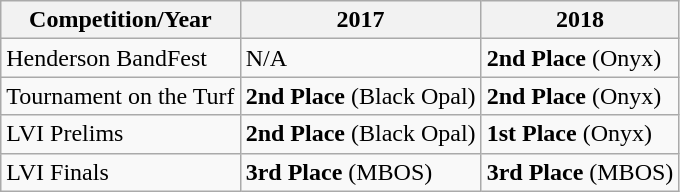<table class="wikitable sortable">
<tr>
<th><strong>Competition/Year</strong></th>
<th><strong>2017</strong></th>
<th><strong>2018</strong></th>
</tr>
<tr>
<td>Henderson BandFest</td>
<td><div>N/A</div></td>
<td><strong>2nd Place</strong> (Onyx)</td>
</tr>
<tr>
<td>Tournament on the Turf</td>
<td><strong>2nd Place</strong> (Black Opal)</td>
<td><strong>2nd Place</strong> (Onyx)</td>
</tr>
<tr>
<td>LVI Prelims</td>
<td><strong>2nd Place</strong> (Black Opal)</td>
<td><strong>1st Place</strong> (Onyx)</td>
</tr>
<tr>
<td>LVI Finals</td>
<td><strong>3rd Place</strong> (MBOS)</td>
<td><strong>3rd Place</strong> (MBOS)</td>
</tr>
</table>
